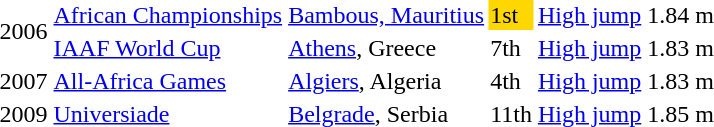<table>
<tr>
<td rowspan=2>2006</td>
<td><a href='#'>African Championships</a></td>
<td><a href='#'>Bambous, Mauritius</a></td>
<td bgcolor=gold>1st</td>
<td><a href='#'>High jump</a></td>
<td>1.84 m</td>
</tr>
<tr>
<td><a href='#'>IAAF World Cup</a></td>
<td><a href='#'>Athens</a>, Greece</td>
<td>7th</td>
<td><a href='#'>High jump</a></td>
<td>1.83 m</td>
</tr>
<tr>
<td>2007</td>
<td><a href='#'>All-Africa Games</a></td>
<td><a href='#'>Algiers</a>, Algeria</td>
<td>4th</td>
<td><a href='#'>High jump</a></td>
<td>1.83 m</td>
</tr>
<tr>
<td>2009</td>
<td><a href='#'>Universiade</a></td>
<td><a href='#'>Belgrade</a>, Serbia</td>
<td>11th</td>
<td><a href='#'>High jump</a></td>
<td>1.85 m</td>
</tr>
</table>
